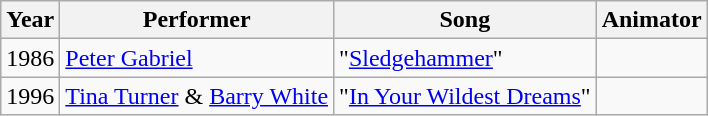<table class="wikitable sortable">
<tr>
<th>Year</th>
<th>Performer</th>
<th>Song</th>
<th>Animator</th>
</tr>
<tr>
<td>1986</td>
<td><a href='#'>Peter Gabriel</a></td>
<td>"<a href='#'>Sledgehammer</a>"</td>
<td></td>
</tr>
<tr>
<td>1996</td>
<td><a href='#'>Tina Turner</a> & <a href='#'>Barry White</a></td>
<td>"<a href='#'>In Your Wildest Dreams</a>"</td>
<td></td>
</tr>
</table>
